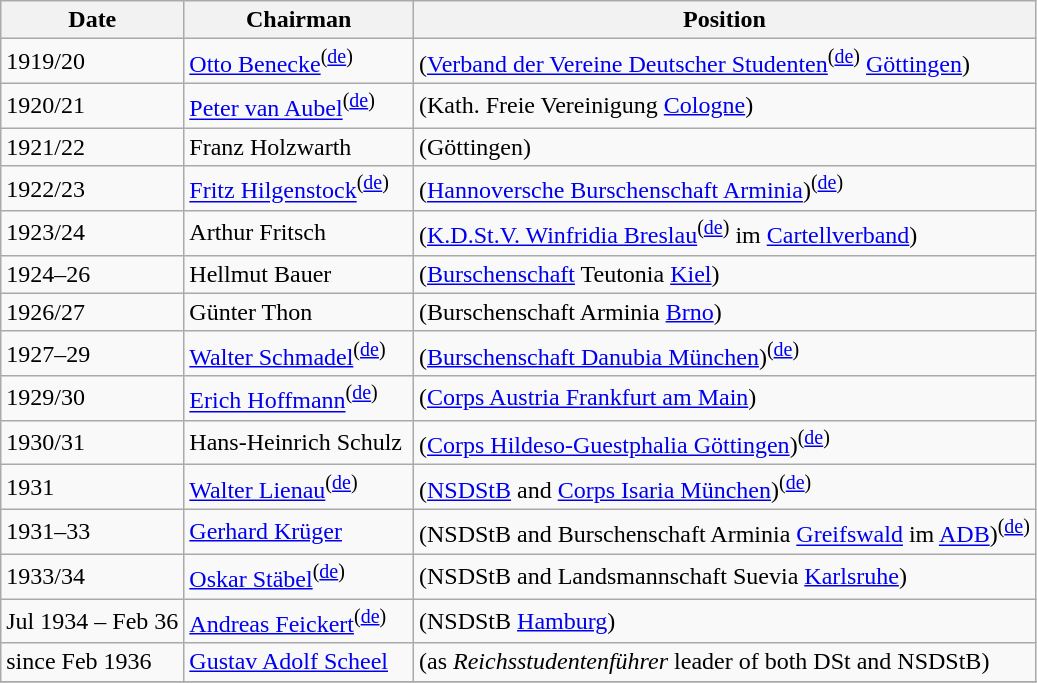<table class="wikitable sortable">
<tr>
<th>Date</th>
<th>Chairman</th>
<th>Position</th>
</tr>
<tr>
<td>1919/20</td>
<td><a href='#'>Otto Benecke</a><sup>(<a href='#'>de</a>)</sup></td>
<td>(<a href='#'>Verband der Vereine Deutscher Studenten</a><sup>(<a href='#'>de</a>)</sup> <a href='#'>Göttingen</a>)</td>
</tr>
<tr>
<td>1920/21</td>
<td><a href='#'>Peter van Aubel</a><sup>(<a href='#'>de</a>)</sup></td>
<td>(Kath. Freie Vereinigung <a href='#'>Cologne</a>)</td>
</tr>
<tr>
<td>1921/22</td>
<td>Franz Holzwarth</td>
<td>(Göttingen)</td>
</tr>
<tr>
<td>1922/23</td>
<td><a href='#'>Fritz Hilgenstock</a><sup>(<a href='#'>de</a>)</sup></td>
<td>(<a href='#'>Hannoversche Burschenschaft Arminia</a>)<sup>(<a href='#'>de</a>)</sup></td>
</tr>
<tr>
<td>1923/24</td>
<td>Arthur Fritsch</td>
<td>(<a href='#'>K.D.St.V. Winfridia Breslau</a><sup>(<a href='#'>de</a>)</sup> im <a href='#'>Cartellverband</a>)</td>
</tr>
<tr>
<td>1924–26</td>
<td>Hellmut Bauer</td>
<td>(<a href='#'>Burschenschaft</a> Teutonia <a href='#'>Kiel</a>)</td>
</tr>
<tr>
<td>1926/27</td>
<td>Günter Thon</td>
<td>(Burschenschaft Arminia <a href='#'>Brno</a>)</td>
</tr>
<tr>
<td>1927–29</td>
<td><a href='#'>Walter Schmadel</a><sup>(<a href='#'>de</a>)</sup></td>
<td>(<a href='#'>Burschenschaft Danubia München</a>)<sup>(<a href='#'>de</a>)</sup></td>
</tr>
<tr>
<td>1929/30</td>
<td><a href='#'>Erich Hoffmann</a><sup>(<a href='#'>de</a>)</sup></td>
<td>(<a href='#'>Corps Austria Frankfurt am Main</a>)</td>
</tr>
<tr>
<td>1930/31</td>
<td>Hans-Heinrich Schulz </td>
<td>(<a href='#'>Corps Hildeso-Guestphalia Göttingen</a>)<sup>(<a href='#'>de</a>)</sup></td>
</tr>
<tr>
<td>1931</td>
<td><a href='#'>Walter Lienau</a><sup>(<a href='#'>de</a>)</sup></td>
<td>(<a href='#'>NSDStB</a> and <a href='#'>Corps Isaria München</a>)<sup>(<a href='#'>de</a>)</sup></td>
</tr>
<tr>
<td>1931–33</td>
<td><a href='#'>Gerhard Krüger</a></td>
<td>(NSDStB and Burschenschaft Arminia <a href='#'>Greifswald</a> im <a href='#'>ADB</a>)<sup>(<a href='#'>de</a>)</sup></td>
</tr>
<tr>
<td>1933/34</td>
<td><a href='#'>Oskar Stäbel</a><sup>(<a href='#'>de</a>)</sup></td>
<td>(NSDStB and Landsmannschaft Suevia <a href='#'>Karlsruhe</a>)</td>
</tr>
<tr>
<td>Jul 1934 – Feb 36</td>
<td><a href='#'>Andreas Feickert</a><sup>(<a href='#'>de</a>)</sup></td>
<td>(NSDStB <a href='#'>Hamburg</a>)</td>
</tr>
<tr>
<td>since Feb 1936</td>
<td><a href='#'>Gustav Adolf Scheel</a></td>
<td>(as <em>Reichsstudentenführer</em> leader of both DSt and NSDStB)</td>
</tr>
<tr>
</tr>
</table>
